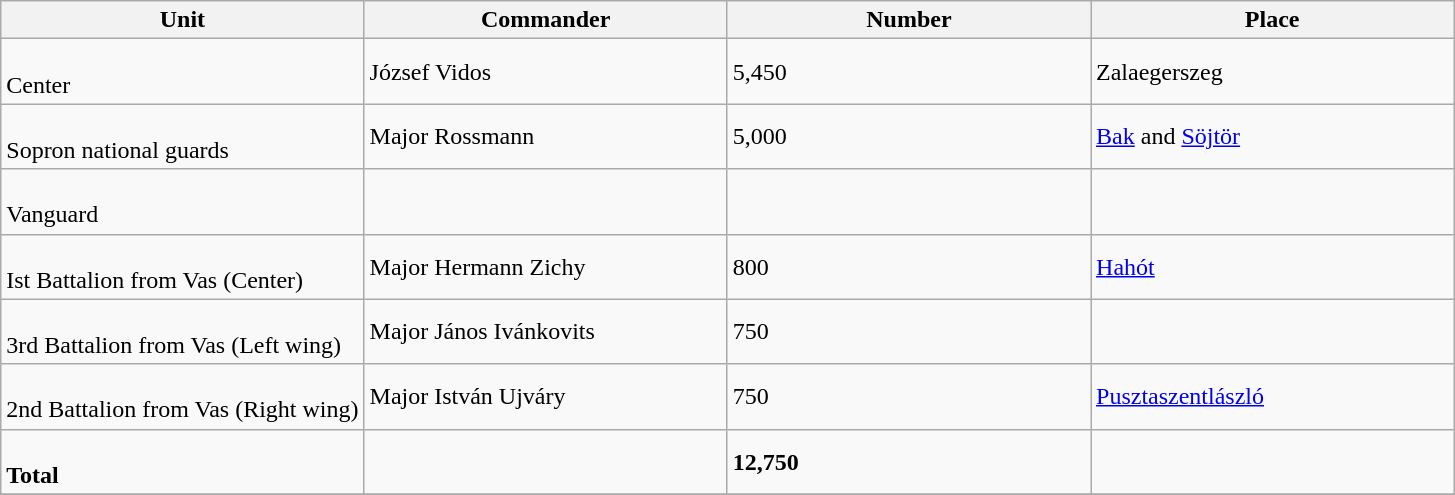<table class="wikitable">
<tr>
<th width=25%>Unit</th>
<th width=25%>Commander</th>
<th width=25%>Number</th>
<th width=25%>Place</th>
</tr>
<tr>
<td><br>Center</td>
<td>József Vidos</td>
<td>5,450</td>
<td>Zalaegerszeg</td>
</tr>
<tr>
<td><br>Sopron national guards</td>
<td>Major Rossmann</td>
<td>5,000</td>
<td><a href='#'>Bak</a> and <a href='#'>Söjtör</a></td>
</tr>
<tr>
<td><br>Vanguard</td>
<td></td>
<td></td>
<td></td>
</tr>
<tr>
<td><br>Ist Battalion from Vas (Center)</td>
<td>Major Hermann Zichy</td>
<td>800</td>
<td><a href='#'>Hahót</a></td>
</tr>
<tr>
<td><br>3rd Battalion from Vas  (Left wing)</td>
<td>Major János Ivánkovits</td>
<td>750</td>
<td></td>
</tr>
<tr>
<td><br>2nd Battalion from Vas  (Right wing)</td>
<td>Major István Ujváry</td>
<td>750</td>
<td><a href='#'>Pusztaszentlászló</a></td>
</tr>
<tr>
<td><br><strong>Total</strong></td>
<td></td>
<td><strong>12,750</strong></td>
<td></td>
</tr>
<tr>
</tr>
</table>
